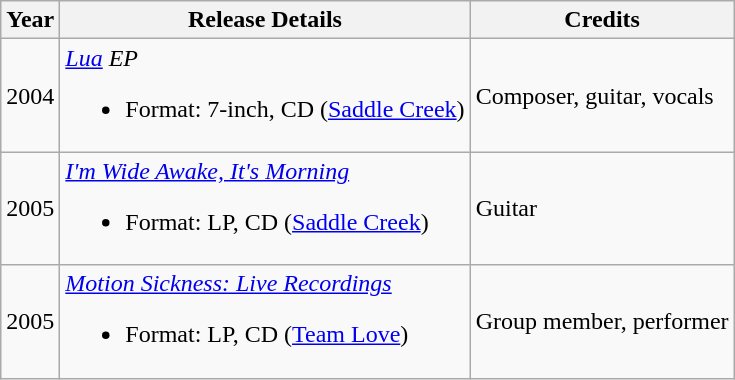<table class="wikitable">
<tr>
<th>Year</th>
<th>Release Details</th>
<th>Credits</th>
</tr>
<tr>
<td>2004</td>
<td><em><a href='#'>Lua</a> EP</em><br><ul><li>Format: 7-inch, CD (<a href='#'>Saddle Creek</a>)</li></ul></td>
<td>Composer, guitar, vocals</td>
</tr>
<tr>
<td>2005</td>
<td><em><a href='#'>I'm Wide Awake, It's Morning</a></em><br><ul><li>Format: LP, CD (<a href='#'>Saddle Creek</a>)</li></ul></td>
<td>Guitar</td>
</tr>
<tr>
<td>2005</td>
<td><em><a href='#'>Motion Sickness: Live Recordings</a></em><br><ul><li>Format: LP, CD (<a href='#'>Team Love</a>)</li></ul></td>
<td>Group member, performer</td>
</tr>
</table>
